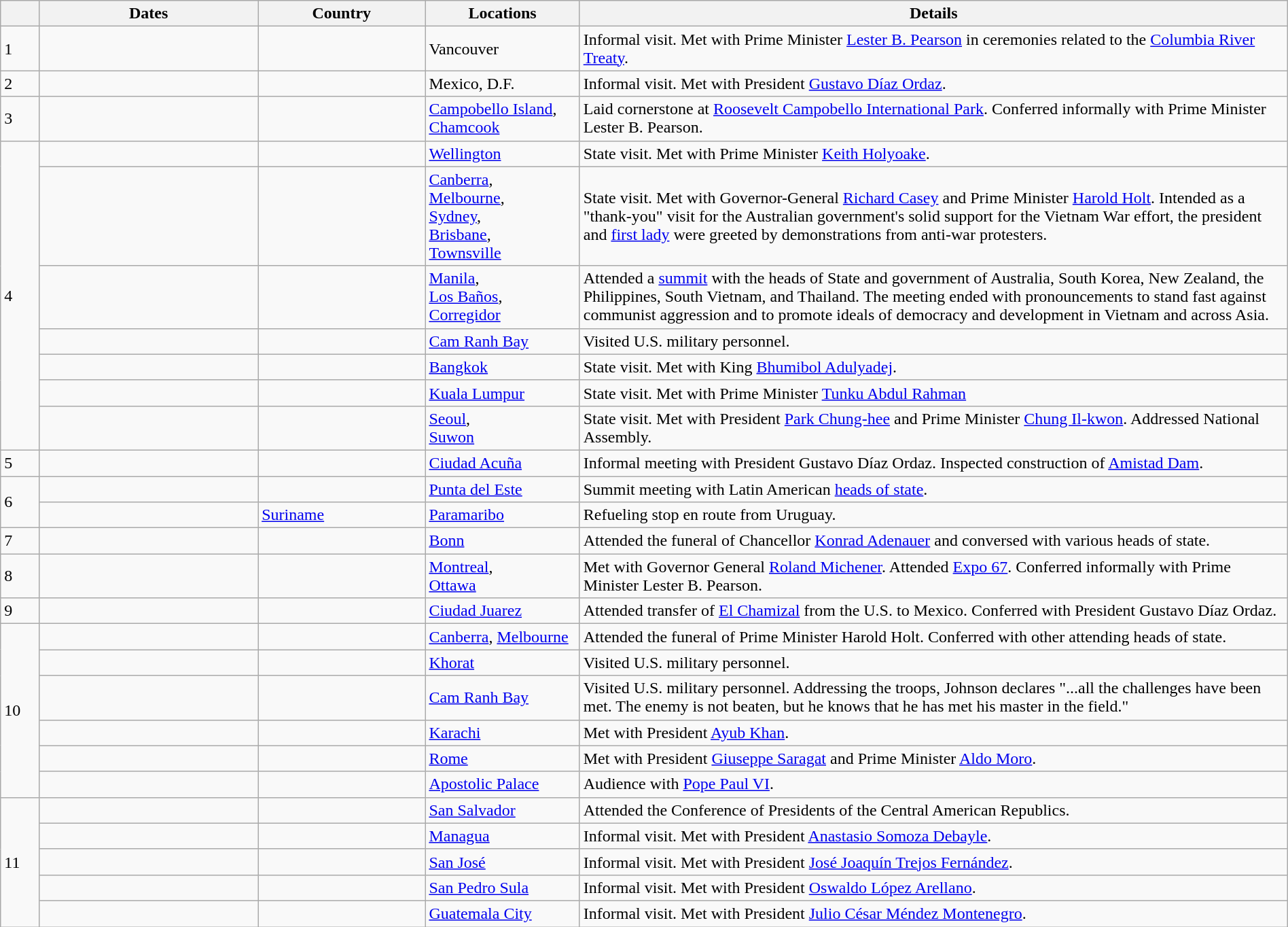<table class="wikitable sortable" border="1" style="margin: 1em auto 1em auto">
<tr>
<th style="width: 3%;"></th>
<th style="width: 17%;">Dates</th>
<th style="width: 13%;">Country</th>
<th style="width: 12%;">Locations</th>
<th style="width: 55%;">Details</th>
</tr>
<tr>
<td>1</td>
<td></td>
<td></td>
<td>Vancouver</td>
<td>Informal visit. Met with Prime Minister <a href='#'>Lester B. Pearson</a> in ceremonies related to the <a href='#'>Columbia River Treaty</a>.</td>
</tr>
<tr>
<td>2</td>
<td></td>
<td></td>
<td>Mexico, D.F.</td>
<td>Informal visit. Met with President <a href='#'>Gustavo Díaz Ordaz</a>.</td>
</tr>
<tr>
<td>3</td>
<td></td>
<td></td>
<td><a href='#'>Campobello Island</a>,<br><a href='#'>Chamcook</a></td>
<td>Laid cornerstone at <a href='#'>Roosevelt Campobello International Park</a>. Conferred informally with Prime Minister Lester B. Pearson.</td>
</tr>
<tr>
<td rowspan=7>4</td>
<td></td>
<td></td>
<td><a href='#'>Wellington</a></td>
<td>State visit. Met with Prime Minister <a href='#'>Keith Holyoake</a>.</td>
</tr>
<tr>
<td></td>
<td></td>
<td><a href='#'>Canberra</a>,<br><a href='#'>Melbourne</a>,<br><a href='#'>Sydney</a>,<br><a href='#'>Brisbane</a>,<br><a href='#'>Townsville</a></td>
<td>State visit. Met with Governor-General <a href='#'>Richard Casey</a> and Prime Minister <a href='#'>Harold Holt</a>. Intended as a "thank-you" visit for the Australian government's solid support for the Vietnam War effort, the president and <a href='#'>first lady</a> were greeted by demonstrations from anti-war protesters.</td>
</tr>
<tr>
<td></td>
<td></td>
<td><a href='#'>Manila</a>,<br><a href='#'>Los Baños</a>,<br><a href='#'>Corregidor</a></td>
<td>Attended a <a href='#'>summit</a> with the heads of State and government of Australia, South Korea, New Zealand, the Philippines, South Vietnam, and Thailand. The meeting ended with pronouncements to stand fast against communist aggression and to promote ideals of democracy and development in Vietnam and across Asia.</td>
</tr>
<tr>
<td></td>
<td></td>
<td><a href='#'>Cam Ranh Bay</a></td>
<td>Visited U.S. military personnel.</td>
</tr>
<tr>
<td></td>
<td></td>
<td><a href='#'>Bangkok</a></td>
<td>State visit. Met with King <a href='#'>Bhumibol Adulyadej</a>.</td>
</tr>
<tr>
<td></td>
<td></td>
<td><a href='#'>Kuala Lumpur</a></td>
<td>State visit. Met with Prime Minister <a href='#'>Tunku Abdul Rahman</a></td>
</tr>
<tr>
<td></td>
<td></td>
<td><a href='#'>Seoul</a>,<br><a href='#'>Suwon</a></td>
<td>State visit. Met with President <a href='#'>Park Chung-hee</a> and Prime Minister <a href='#'>Chung Il-kwon</a>. Addressed National Assembly.</td>
</tr>
<tr>
<td>5</td>
<td></td>
<td></td>
<td><a href='#'>Ciudad Acuña</a></td>
<td>Informal meeting with President Gustavo Díaz Ordaz. Inspected construction of <a href='#'>Amistad Dam</a>.</td>
</tr>
<tr>
<td rowspan=2>6</td>
<td></td>
<td></td>
<td><a href='#'>Punta del Este</a></td>
<td>Summit meeting with Latin American <a href='#'>heads of state</a>.</td>
</tr>
<tr>
<td></td>
<td> <a href='#'>Suriname</a></td>
<td><a href='#'>Paramaribo</a></td>
<td>Refueling stop en route from Uruguay.</td>
</tr>
<tr>
<td>7</td>
<td></td>
<td></td>
<td><a href='#'>Bonn</a></td>
<td>Attended the funeral of Chancellor <a href='#'>Konrad Adenauer</a> and conversed with various heads of state.</td>
</tr>
<tr>
<td>8</td>
<td></td>
<td></td>
<td><a href='#'>Montreal</a>,<br><a href='#'>Ottawa</a></td>
<td>Met with Governor General <a href='#'>Roland Michener</a>. Attended <a href='#'>Expo 67</a>. Conferred informally with Prime Minister Lester B. Pearson.</td>
</tr>
<tr>
<td>9</td>
<td></td>
<td></td>
<td><a href='#'>Ciudad Juarez</a></td>
<td>Attended transfer of <a href='#'>El Chamizal</a> from the U.S. to Mexico. Conferred with President Gustavo Díaz Ordaz.</td>
</tr>
<tr>
<td rowspan=6>10</td>
<td></td>
<td></td>
<td><a href='#'>Canberra</a>, <a href='#'>Melbourne</a></td>
<td>Attended the funeral of Prime Minister Harold Holt. Conferred with other attending heads of state.</td>
</tr>
<tr>
<td></td>
<td></td>
<td><a href='#'>Khorat</a></td>
<td>Visited U.S. military personnel.</td>
</tr>
<tr>
<td></td>
<td></td>
<td><a href='#'>Cam Ranh Bay</a></td>
<td>Visited U.S. military personnel. Addressing the troops, Johnson declares "...all the challenges have been met. The enemy is not beaten, but he knows that he has met his master in the field."</td>
</tr>
<tr>
<td></td>
<td></td>
<td><a href='#'>Karachi</a></td>
<td>Met with President <a href='#'>Ayub Khan</a>.</td>
</tr>
<tr>
<td></td>
<td></td>
<td><a href='#'>Rome</a></td>
<td>Met with President <a href='#'>Giuseppe Saragat</a> and Prime Minister <a href='#'>Aldo Moro</a>.</td>
</tr>
<tr>
<td></td>
<td></td>
<td><a href='#'>Apostolic Palace</a></td>
<td>Audience with <a href='#'>Pope Paul VI</a>.</td>
</tr>
<tr>
<td rowspan=5>11</td>
<td></td>
<td></td>
<td><a href='#'>San Salvador</a></td>
<td>Attended the Conference of Presidents of the Central American Republics.</td>
</tr>
<tr>
<td></td>
<td></td>
<td><a href='#'>Managua</a></td>
<td>Informal visit. Met with President <a href='#'>Anastasio Somoza Debayle</a>.</td>
</tr>
<tr>
<td></td>
<td></td>
<td><a href='#'>San José</a></td>
<td>Informal visit. Met with President <a href='#'>José Joaquín Trejos Fernández</a>.</td>
</tr>
<tr>
<td></td>
<td></td>
<td><a href='#'>San Pedro Sula</a></td>
<td>Informal visit. Met with President <a href='#'>Oswaldo López Arellano</a>.</td>
</tr>
<tr>
<td></td>
<td></td>
<td><a href='#'>Guatemala City</a></td>
<td>Informal visit. Met with President <a href='#'>Julio César Méndez Montenegro</a>.</td>
</tr>
</table>
